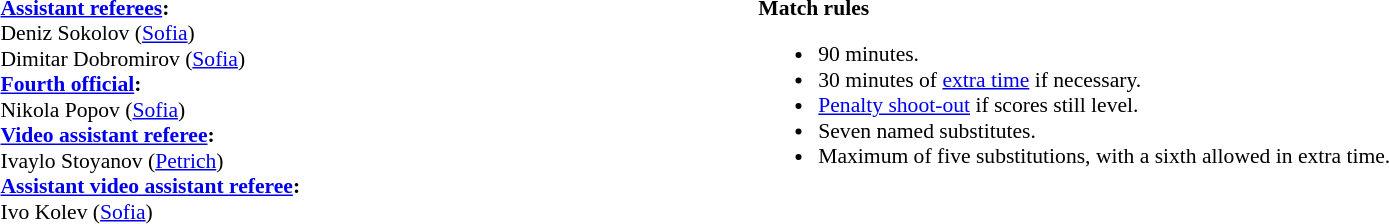<table style="width:100%; font-size:90%;">
<tr>
<td style="width:40%; vertical-align:top;"><br>
<strong><a href='#'>Assistant referees</a>:</strong>
<br>Deniz Sokolov (<a href='#'>Sofia</a>)
<br>Dimitar Dobromirov (<a href='#'>Sofia</a>)
<br><strong><a href='#'>Fourth official</a>:</strong>
<br>Nikola Popov (<a href='#'>Sofia</a>)
<br><strong><a href='#'>Video assistant referee</a>:</strong>
<br>Ivaylo Stoyanov (<a href='#'>Petrich</a>)
<br><strong><a href='#'>Assistant video assistant referee</a>:</strong>
<br>Ivo Kolev (<a href='#'>Sofia</a>)</td>
<td style="width:60%; vertical-align:top;"><br><strong>Match rules</strong><ul><li>90 minutes.</li><li>30 minutes of <a href='#'>extra time</a> if necessary.</li><li><a href='#'>Penalty shoot-out</a> if scores still level.</li><li>Seven named substitutes.</li><li>Maximum of five substitutions, with a sixth allowed in extra time.</li></ul></td>
</tr>
</table>
